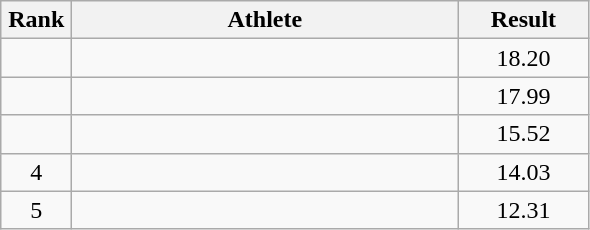<table class=wikitable style="text-align:center">
<tr>
<th width=40>Rank</th>
<th width=250>Athlete</th>
<th width=80>Result</th>
</tr>
<tr>
<td></td>
<td align=left></td>
<td>18.20</td>
</tr>
<tr>
<td></td>
<td align=left></td>
<td>17.99</td>
</tr>
<tr>
<td></td>
<td align=left></td>
<td>15.52</td>
</tr>
<tr>
<td>4</td>
<td align=left></td>
<td>14.03</td>
</tr>
<tr>
<td>5</td>
<td align=left></td>
<td>12.31</td>
</tr>
</table>
